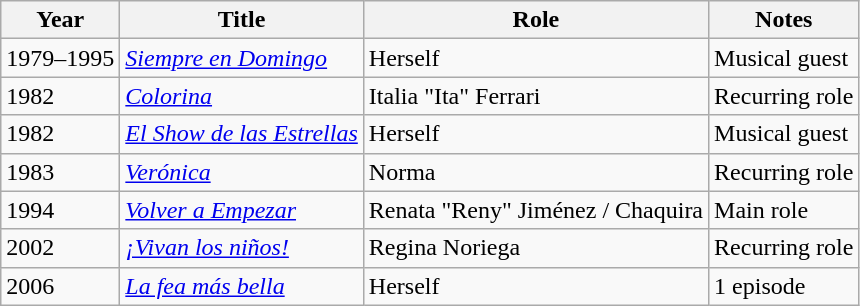<table class="wikitable">
<tr>
<th>Year</th>
<th>Title</th>
<th>Role</th>
<th>Notes</th>
</tr>
<tr>
<td>1979–1995</td>
<td><em><a href='#'>Siempre en Domingo</a></em></td>
<td>Herself</td>
<td>Musical guest</td>
</tr>
<tr>
<td>1982</td>
<td><a href='#'><em>Colorina</em></a></td>
<td>Italia "Ita" Ferrari</td>
<td>Recurring role</td>
</tr>
<tr>
<td>1982</td>
<td><em><a href='#'>El Show de las Estrellas</a></em></td>
<td>Herself</td>
<td>Musical guest</td>
</tr>
<tr>
<td>1983</td>
<td><a href='#'><em>Verónica</em></a></td>
<td>Norma</td>
<td>Recurring role</td>
</tr>
<tr>
<td>1994</td>
<td><em><a href='#'>Volver a Empezar</a></em></td>
<td>Renata "Reny" Jiménez / Chaquira</td>
<td>Main role</td>
</tr>
<tr>
<td>2002</td>
<td><em><a href='#'>¡Vivan los niños!</a></em></td>
<td>Regina Noriega</td>
<td>Recurring role</td>
</tr>
<tr>
<td>2006</td>
<td><em><a href='#'>La fea más bella</a></em></td>
<td>Herself</td>
<td>1 episode</td>
</tr>
</table>
